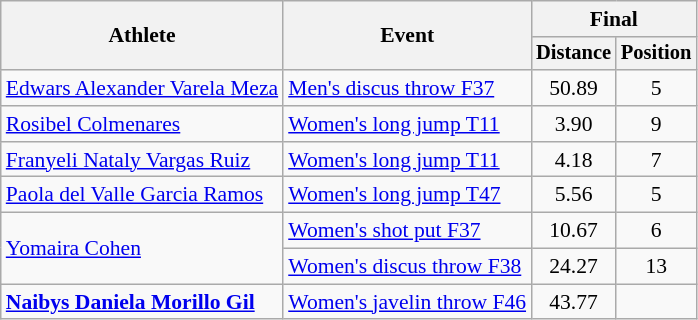<table class=wikitable style="font-size:90%">
<tr>
<th rowspan="2">Athlete</th>
<th rowspan="2">Event</th>
<th colspan="2">Final</th>
</tr>
<tr style="font-size:95%">
<th>Distance</th>
<th>Position</th>
</tr>
<tr align=center>
<td align=left><a href='#'>Edwars Alexander Varela Meza</a></td>
<td align=left><a href='#'>Men's discus throw F37</a></td>
<td>50.89</td>
<td>5</td>
</tr>
<tr align=center>
<td align=left><a href='#'>Rosibel Colmenares</a></td>
<td align=left><a href='#'>Women's long jump T11</a></td>
<td>3.90</td>
<td>9</td>
</tr>
<tr align=center>
<td align=left><a href='#'>Franyeli Nataly Vargas Ruiz</a></td>
<td align=left><a href='#'>Women's long jump T11</a></td>
<td>4.18</td>
<td>7</td>
</tr>
<tr align=center>
<td align=left><a href='#'>Paola del Valle Garcia Ramos</a></td>
<td align=left><a href='#'>Women's long jump T47</a></td>
<td>5.56</td>
<td>5</td>
</tr>
<tr align=center>
<td align=left rowspan=2><a href='#'>Yomaira Cohen</a></td>
<td align=left><a href='#'>Women's shot put F37</a></td>
<td>10.67</td>
<td>6</td>
</tr>
<tr align=center>
<td align=left><a href='#'>Women's discus throw F38</a></td>
<td>24.27</td>
<td>13</td>
</tr>
<tr align=center>
<td align=left><strong><a href='#'>Naibys Daniela Morillo Gil</a></strong></td>
<td align=left><a href='#'>Women's javelin throw F46</a></td>
<td>43.77</td>
<td></td>
</tr>
</table>
